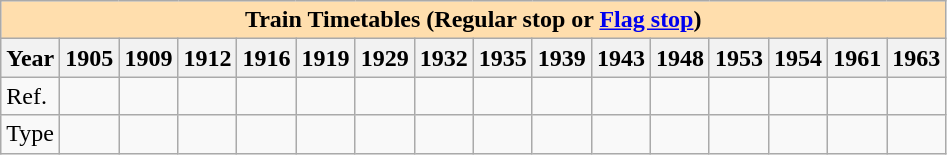<table class="wikitable">
<tr>
<th colspan="16" style="background:#ffdead;">Train Timetables (Regular stop or <a href='#'>Flag stop</a>)</th>
</tr>
<tr>
<th>Year</th>
<th>1905</th>
<th>1909</th>
<th>1912</th>
<th>1916</th>
<th>1919</th>
<th>1929</th>
<th>1932</th>
<th>1935</th>
<th>1939</th>
<th>1943</th>
<th>1948</th>
<th>1953</th>
<th>1954</th>
<th>1961</th>
<th>1963</th>
</tr>
<tr>
<td>Ref.</td>
<td></td>
<td></td>
<td></td>
<td></td>
<td></td>
<td></td>
<td></td>
<td></td>
<td></td>
<td></td>
<td></td>
<td></td>
<td></td>
<td></td>
<td></td>
</tr>
<tr>
<td>Type</td>
<td></td>
<td></td>
<td></td>
<td></td>
<td></td>
<td></td>
<td></td>
<td></td>
<td></td>
<td></td>
<td></td>
<td></td>
<td></td>
<td></td>
<td></td>
</tr>
</table>
